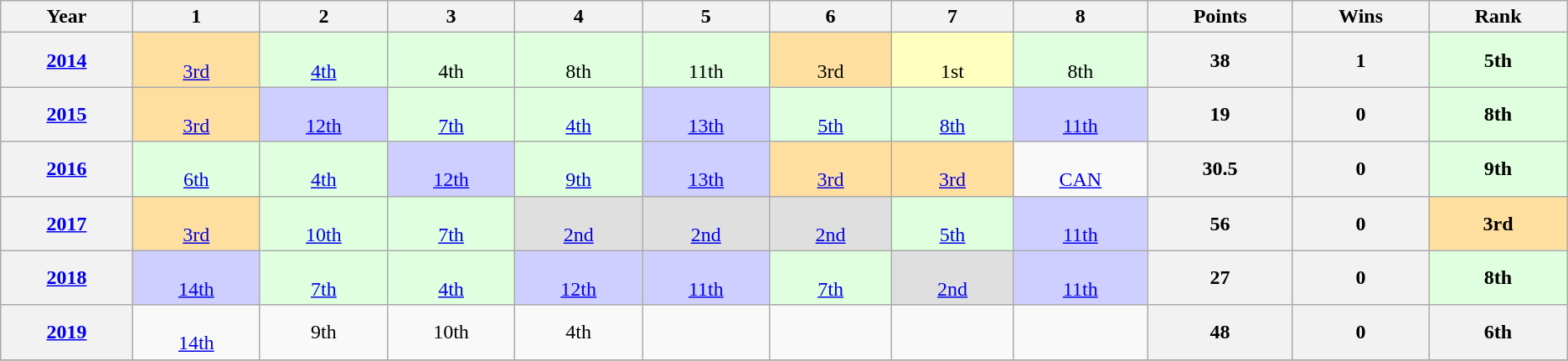<table class="wikitable" style="clear:both;">
<tr>
<th width="2%">Year</th>
<th width="2%">1</th>
<th width="2%">2</th>
<th width="2%">3</th>
<th width="2%">4</th>
<th width="2%">5</th>
<th width="2%">6</th>
<th width="2%">7</th>
<th width="2%">8</th>
<th width="2%">Points</th>
<th width="2%">Wins</th>
<th width="2%">Rank</th>
</tr>
<tr align=center>
<th><a href='#'>2014</a></th>
<td style="background:#ffdf9f;"><br><a href='#'>3rd</a></td>
<td style="background:#dfffdf;"><br><a href='#'>4th</a></td>
<td style="background:#dfffdf;"><br>4th</td>
<td style="background:#dfffdf;"><br>8th</td>
<td style="background:#dfffdf;"><br>11th</td>
<td style="background:#ffdf9f;"><br>3rd</td>
<td style="background:#ffffbf;"><br>1st</td>
<td style="background:#dfffdf;"><br>8th</td>
<th>38</th>
<th>1</th>
<td style="background:#dfffdf;"><strong>5th</strong></td>
</tr>
<tr align=center>
<th><a href='#'>2015</a></th>
<td style="background:#ffdf9f;"><br><a href='#'>3rd</a></td>
<td style="background:#cfcfff;"><br><a href='#'>12th</a></td>
<td style="background:#dfffdf;"><br><a href='#'>7th</a></td>
<td style="background:#dfffdf;"><br><a href='#'>4th</a></td>
<td style="background:#cfcfff;"><br><a href='#'>13th</a></td>
<td style="background:#dfffdf;"><br><a href='#'>5th</a></td>
<td style="background:#dfffdf;"><br><a href='#'>8th</a></td>
<td style="background:#cfcfff;"><br><a href='#'>11th</a></td>
<th>19</th>
<th>0</th>
<th style="background:#dfffdf;">8th</th>
</tr>
<tr align=center>
<th><a href='#'>2016</a></th>
<td style="background:#dfffdf;"><br><a href='#'>6th</a></td>
<td style="background:#dfffdf;"><br><a href='#'>4th</a></td>
<td style="background:#cfcfff;"><br><a href='#'>12th</a></td>
<td style="background:#dfffdf;"><br><a href='#'>9th</a></td>
<td style="background:#cfcfff;"><br><a href='#'>13th</a></td>
<td style="background:#ffdf9f;"><br><a href='#'>3rd</a></td>
<td style="background:#ffdf9f;"><br><a href='#'>3rd</a></td>
<td><br><a href='#'>CAN</a></td>
<th>30.5</th>
<th>0</th>
<th style="background:#dfffdf;">9th</th>
</tr>
<tr align=center>
<th><a href='#'>2017</a></th>
<td style="background:#ffdf9f;"><br><a href='#'>3rd</a></td>
<td style="background:#dfffdf;"><br><a href='#'>10th</a></td>
<td style="background:#dfffdf;"><br><a href='#'>7th</a></td>
<td style="background:#dfdfdf;"><br><a href='#'>2nd</a></td>
<td style="background:#dfdfdf;"><br><a href='#'>2nd</a></td>
<td style="background:#dfdfdf;"><br><a href='#'>2nd</a></td>
<td style="background:#dfffdf;"><br><a href='#'>5th</a></td>
<td style="background:#cfcfff;"><br><a href='#'>11th</a></td>
<th>56</th>
<th>0</th>
<th style="background:#ffdf9f;">3rd</th>
</tr>
<tr align=center>
<th><a href='#'>2018</a></th>
<td style="background:#cfcfff;"><br><a href='#'>14th</a></td>
<td style="background:#dfffdf;"><br><a href='#'>7th</a></td>
<td style="background:#dfffdf;"><br><a href='#'>4th</a></td>
<td style="background:#cfcfff;"><br><a href='#'>12th</a></td>
<td style="background:#cfcfff;"><br><a href='#'>11th</a></td>
<td style="background:#dfffdf;"><br><a href='#'>7th</a></td>
<td style="background:#dfdfdf;"><br><a href='#'>2nd</a></td>
<td style="background:#cfcfff;"><br><a href='#'>11th</a></td>
<th>27</th>
<th>0</th>
<th style="background:#dfffdf;">8th</th>
</tr>
<tr align=center>
<th><a href='#'>2019</a></th>
<td><br><a href='#'>14th</a></td>
<td>9th</td>
<td>10th</td>
<td>4th</td>
<td></td>
<td></td>
<td></td>
<td></td>
<th>48</th>
<th>0</th>
<th>6th</th>
</tr>
<tr align=center>
</tr>
</table>
